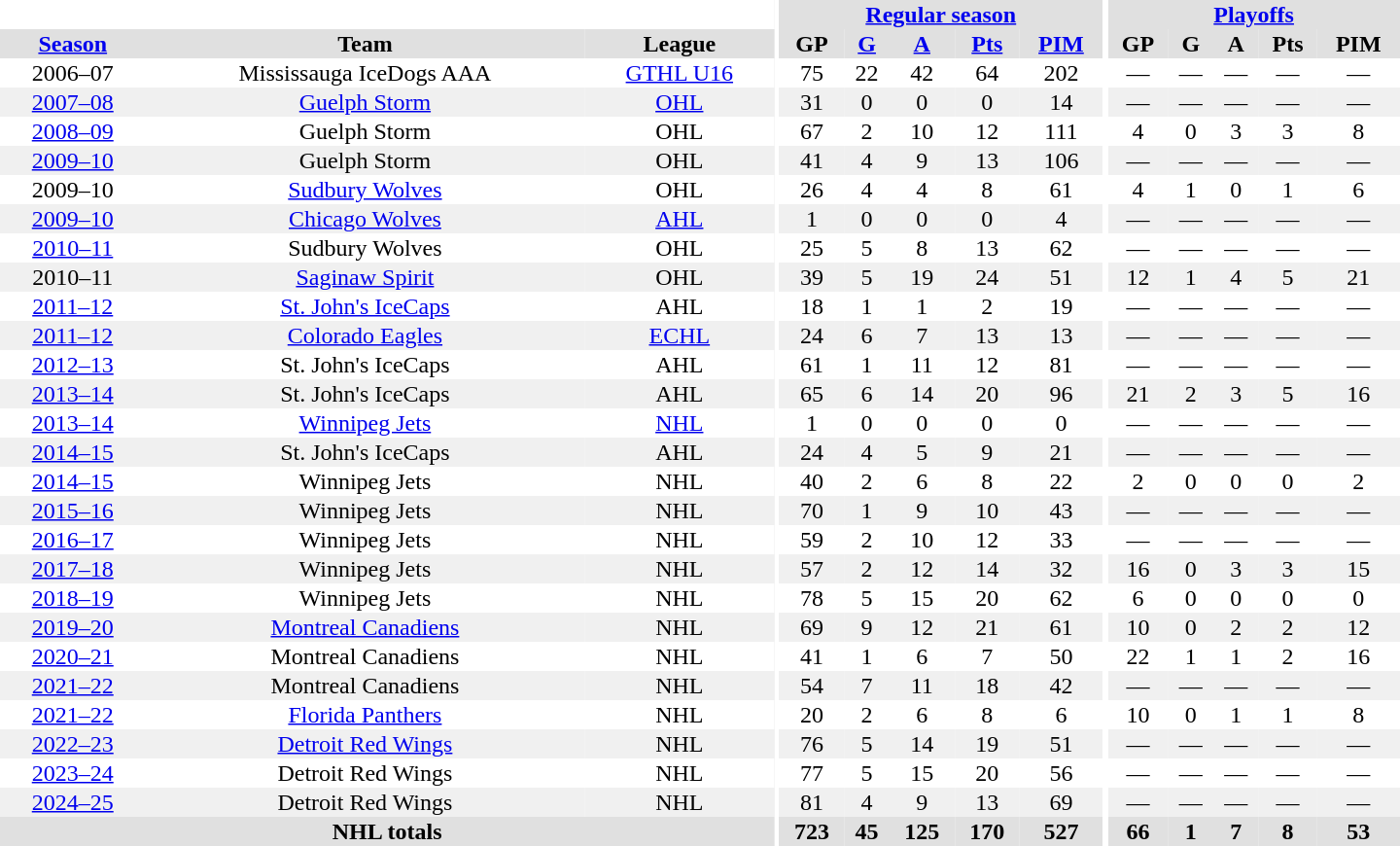<table border="0" cellpadding="1" cellspacing="0" style="text-align:center; width:60em">
<tr bgcolor="#e0e0e0">
<th colspan="3" bgcolor="#ffffff"></th>
<th rowspan="100" bgcolor="#ffffff"></th>
<th colspan="5"><a href='#'>Regular season</a></th>
<th rowspan="100" bgcolor="#ffffff"></th>
<th colspan="5"><a href='#'>Playoffs</a></th>
</tr>
<tr bgcolor="#e0e0e0">
<th><a href='#'>Season</a></th>
<th>Team</th>
<th>League</th>
<th>GP</th>
<th><a href='#'>G</a></th>
<th><a href='#'>A</a></th>
<th><a href='#'>Pts</a></th>
<th><a href='#'>PIM</a></th>
<th>GP</th>
<th>G</th>
<th>A</th>
<th>Pts</th>
<th>PIM</th>
</tr>
<tr>
<td>2006–07</td>
<td>Mississauga IceDogs AAA</td>
<td><a href='#'>GTHL U16</a></td>
<td>75</td>
<td>22</td>
<td>42</td>
<td>64</td>
<td>202</td>
<td>—</td>
<td>—</td>
<td>—</td>
<td>—</td>
<td>—</td>
</tr>
<tr bgcolor="#f0f0f0">
<td><a href='#'>2007–08</a></td>
<td><a href='#'>Guelph Storm</a></td>
<td><a href='#'>OHL</a></td>
<td>31</td>
<td>0</td>
<td>0</td>
<td>0</td>
<td>14</td>
<td>—</td>
<td>—</td>
<td>—</td>
<td>—</td>
<td>—</td>
</tr>
<tr>
<td><a href='#'>2008–09</a></td>
<td>Guelph Storm</td>
<td>OHL</td>
<td>67</td>
<td>2</td>
<td>10</td>
<td>12</td>
<td>111</td>
<td>4</td>
<td>0</td>
<td>3</td>
<td>3</td>
<td>8</td>
</tr>
<tr bgcolor="#f0f0f0">
<td><a href='#'>2009–10</a></td>
<td>Guelph Storm</td>
<td>OHL</td>
<td>41</td>
<td>4</td>
<td>9</td>
<td>13</td>
<td>106</td>
<td>—</td>
<td>—</td>
<td>—</td>
<td>—</td>
<td>—</td>
</tr>
<tr>
<td>2009–10</td>
<td><a href='#'>Sudbury Wolves</a></td>
<td>OHL</td>
<td>26</td>
<td>4</td>
<td>4</td>
<td>8</td>
<td>61</td>
<td>4</td>
<td>1</td>
<td>0</td>
<td>1</td>
<td>6</td>
</tr>
<tr bgcolor="#f0f0f0">
<td><a href='#'>2009–10</a></td>
<td><a href='#'>Chicago Wolves</a></td>
<td><a href='#'>AHL</a></td>
<td>1</td>
<td>0</td>
<td>0</td>
<td>0</td>
<td>4</td>
<td>—</td>
<td>—</td>
<td>—</td>
<td>—</td>
<td>—</td>
</tr>
<tr>
<td><a href='#'>2010–11</a></td>
<td>Sudbury Wolves</td>
<td>OHL</td>
<td>25</td>
<td>5</td>
<td>8</td>
<td>13</td>
<td>62</td>
<td>—</td>
<td>—</td>
<td>—</td>
<td>—</td>
<td>—</td>
</tr>
<tr bgcolor="#f0f0f0">
<td>2010–11</td>
<td><a href='#'>Saginaw Spirit</a></td>
<td>OHL</td>
<td>39</td>
<td>5</td>
<td>19</td>
<td>24</td>
<td>51</td>
<td>12</td>
<td>1</td>
<td>4</td>
<td>5</td>
<td>21</td>
</tr>
<tr>
<td><a href='#'>2011–12</a></td>
<td><a href='#'>St. John's IceCaps</a></td>
<td>AHL</td>
<td>18</td>
<td>1</td>
<td>1</td>
<td>2</td>
<td>19</td>
<td>—</td>
<td>—</td>
<td>—</td>
<td>—</td>
<td>—</td>
</tr>
<tr bgcolor="#f0f0f0">
<td><a href='#'>2011–12</a></td>
<td><a href='#'>Colorado Eagles</a></td>
<td><a href='#'>ECHL</a></td>
<td>24</td>
<td>6</td>
<td>7</td>
<td>13</td>
<td>13</td>
<td>—</td>
<td>—</td>
<td>—</td>
<td>—</td>
<td>—</td>
</tr>
<tr>
<td><a href='#'>2012–13</a></td>
<td>St. John's IceCaps</td>
<td>AHL</td>
<td>61</td>
<td>1</td>
<td>11</td>
<td>12</td>
<td>81</td>
<td>—</td>
<td>—</td>
<td>—</td>
<td>—</td>
<td>—</td>
</tr>
<tr bgcolor="#f0f0f0">
<td><a href='#'>2013–14</a></td>
<td>St. John's IceCaps</td>
<td>AHL</td>
<td>65</td>
<td>6</td>
<td>14</td>
<td>20</td>
<td>96</td>
<td>21</td>
<td>2</td>
<td>3</td>
<td>5</td>
<td>16</td>
</tr>
<tr>
<td><a href='#'>2013–14</a></td>
<td><a href='#'>Winnipeg Jets</a></td>
<td><a href='#'>NHL</a></td>
<td>1</td>
<td>0</td>
<td>0</td>
<td>0</td>
<td>0</td>
<td>—</td>
<td>—</td>
<td>—</td>
<td>—</td>
<td>—</td>
</tr>
<tr bgcolor="#f0f0f0">
<td><a href='#'>2014–15</a></td>
<td>St. John's IceCaps</td>
<td>AHL</td>
<td>24</td>
<td>4</td>
<td>5</td>
<td>9</td>
<td>21</td>
<td>—</td>
<td>—</td>
<td>—</td>
<td>—</td>
<td>—</td>
</tr>
<tr>
<td><a href='#'>2014–15</a></td>
<td>Winnipeg Jets</td>
<td>NHL</td>
<td>40</td>
<td>2</td>
<td>6</td>
<td>8</td>
<td>22</td>
<td>2</td>
<td>0</td>
<td>0</td>
<td>0</td>
<td>2</td>
</tr>
<tr bgcolor="#f0f0f0">
<td><a href='#'>2015–16</a></td>
<td>Winnipeg Jets</td>
<td>NHL</td>
<td>70</td>
<td>1</td>
<td>9</td>
<td>10</td>
<td>43</td>
<td>—</td>
<td>—</td>
<td>—</td>
<td>—</td>
<td>—</td>
</tr>
<tr>
<td><a href='#'>2016–17</a></td>
<td>Winnipeg Jets</td>
<td>NHL</td>
<td>59</td>
<td>2</td>
<td>10</td>
<td>12</td>
<td>33</td>
<td>—</td>
<td>—</td>
<td>—</td>
<td>—</td>
<td>—</td>
</tr>
<tr bgcolor="#f0f0f0">
<td><a href='#'>2017–18</a></td>
<td>Winnipeg Jets</td>
<td>NHL</td>
<td>57</td>
<td>2</td>
<td>12</td>
<td>14</td>
<td>32</td>
<td>16</td>
<td>0</td>
<td>3</td>
<td>3</td>
<td>15</td>
</tr>
<tr>
<td><a href='#'>2018–19</a></td>
<td>Winnipeg Jets</td>
<td>NHL</td>
<td>78</td>
<td>5</td>
<td>15</td>
<td>20</td>
<td>62</td>
<td>6</td>
<td>0</td>
<td>0</td>
<td>0</td>
<td>0</td>
</tr>
<tr bgcolor="#f0f0f0">
<td><a href='#'>2019–20</a></td>
<td><a href='#'>Montreal Canadiens</a></td>
<td>NHL</td>
<td>69</td>
<td>9</td>
<td>12</td>
<td>21</td>
<td>61</td>
<td>10</td>
<td>0</td>
<td>2</td>
<td>2</td>
<td>12</td>
</tr>
<tr>
<td><a href='#'>2020–21</a></td>
<td>Montreal Canadiens</td>
<td>NHL</td>
<td>41</td>
<td>1</td>
<td>6</td>
<td>7</td>
<td>50</td>
<td>22</td>
<td>1</td>
<td>1</td>
<td>2</td>
<td>16</td>
</tr>
<tr bgcolor="#f0f0f0">
<td><a href='#'>2021–22</a></td>
<td>Montreal Canadiens</td>
<td>NHL</td>
<td>54</td>
<td>7</td>
<td>11</td>
<td>18</td>
<td>42</td>
<td>—</td>
<td>—</td>
<td>—</td>
<td>—</td>
<td>—</td>
</tr>
<tr>
<td><a href='#'>2021–22</a></td>
<td><a href='#'>Florida Panthers</a></td>
<td>NHL</td>
<td>20</td>
<td>2</td>
<td>6</td>
<td>8</td>
<td>6</td>
<td>10</td>
<td>0</td>
<td>1</td>
<td>1</td>
<td>8</td>
</tr>
<tr bgcolor="#f0f0f0">
<td><a href='#'>2022–23</a></td>
<td><a href='#'>Detroit Red Wings</a></td>
<td>NHL</td>
<td>76</td>
<td>5</td>
<td>14</td>
<td>19</td>
<td>51</td>
<td>—</td>
<td>—</td>
<td>—</td>
<td>—</td>
<td>—</td>
</tr>
<tr>
<td><a href='#'>2023–24</a></td>
<td>Detroit Red Wings</td>
<td>NHL</td>
<td>77</td>
<td>5</td>
<td>15</td>
<td>20</td>
<td>56</td>
<td>—</td>
<td>—</td>
<td>—</td>
<td>—</td>
<td>—</td>
</tr>
<tr bgcolor="#f0f0f0">
<td><a href='#'>2024–25</a></td>
<td>Detroit Red Wings</td>
<td>NHL</td>
<td>81</td>
<td>4</td>
<td>9</td>
<td>13</td>
<td>69</td>
<td>—</td>
<td>—</td>
<td>—</td>
<td>—</td>
<td>—</td>
</tr>
<tr bgcolor="#e0e0e0">
<th colspan="3">NHL totals</th>
<th>723</th>
<th>45</th>
<th>125</th>
<th>170</th>
<th>527</th>
<th>66</th>
<th>1</th>
<th>7</th>
<th>8</th>
<th>53</th>
</tr>
</table>
